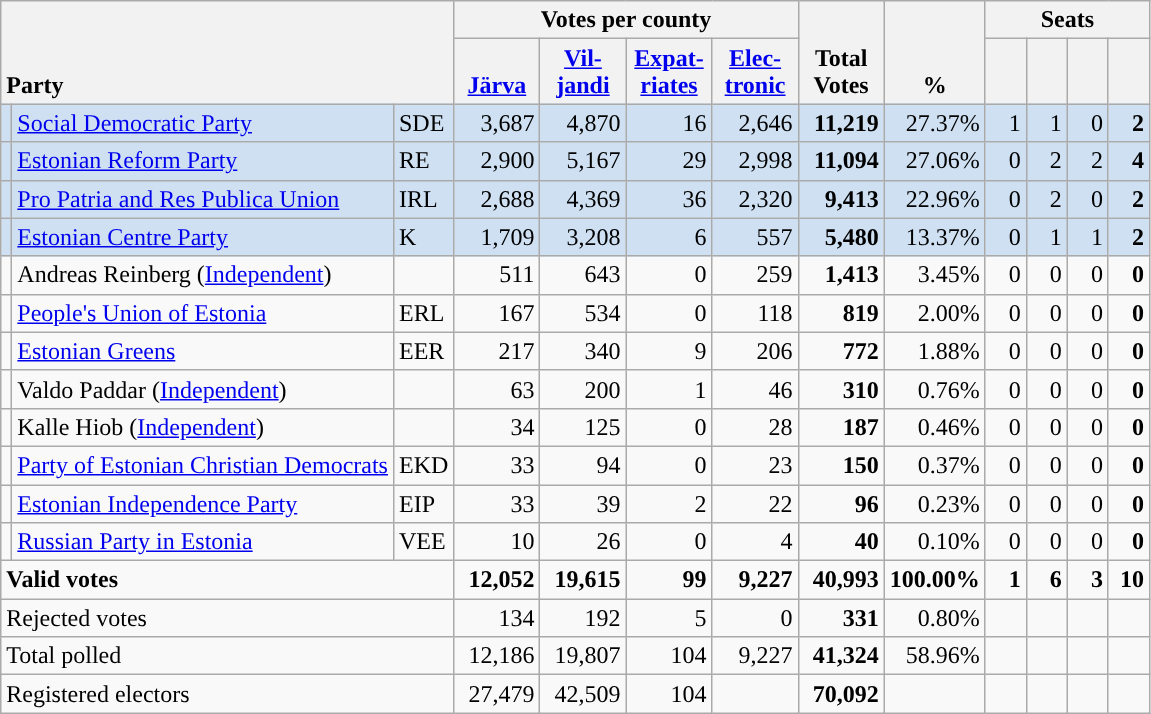<table class="wikitable" border="1" style="text-align:right;">
<tr>
<th style="text-align:left;" valign=bottom rowspan=2 colspan=3>Party</th>
<th colspan=4>Votes per county</th>
<th align=center valign=bottom rowspan=2 width="50">Total Votes</th>
<th align=center valign=bottom rowspan=2 width="50">%</th>
<th colspan=4>Seats</th>
</tr>
<tr>
<th align=center valign=bottom width="50"><a href='#'>Järva</a></th>
<th align=center valign=bottom width="50"><a href='#'>Vil- jandi</a></th>
<th align=center valign=bottom width="50"><a href='#'>Expat- riates</a></th>
<th align=center valign=bottom width="50"><a href='#'>Elec- tronic</a></th>
<th align=center valign=bottom width="20"><small></small></th>
<th align=center valign=bottom width="20"><small></small></th>
<th align=center valign=bottom width="20"><small></small></th>
<th align=center valign=bottom width="20"><small></small></th>
</tr>
<tr style="background:#CEE0F2;">
<td style="background:"></td>
<td align=left><a href='#'>Social Democratic Party</a></td>
<td align=left>SDE</td>
<td>3,687</td>
<td>4,870</td>
<td>16</td>
<td>2,646</td>
<td><strong>11,219</strong></td>
<td>27.37%</td>
<td>1</td>
<td>1</td>
<td>0</td>
<td><strong>2</strong></td>
</tr>
<tr style="background:#CEE0F2;">
<td style="background:"></td>
<td align=left><a href='#'>Estonian Reform Party</a></td>
<td align=left>RE</td>
<td>2,900</td>
<td>5,167</td>
<td>29</td>
<td>2,998</td>
<td><strong>11,094</strong></td>
<td>27.06%</td>
<td>0</td>
<td>2</td>
<td>2</td>
<td><strong>4</strong></td>
</tr>
<tr style="background:#CEE0F2;">
<td style="background:"></td>
<td align=left><a href='#'>Pro Patria and Res Publica Union</a></td>
<td align=left>IRL</td>
<td>2,688</td>
<td>4,369</td>
<td>36</td>
<td>2,320</td>
<td><strong>9,413</strong></td>
<td>22.96%</td>
<td>0</td>
<td>2</td>
<td>0</td>
<td><strong>2</strong></td>
</tr>
<tr style="background:#CEE0F2;">
<td style="background:"></td>
<td align=left><a href='#'>Estonian Centre Party</a></td>
<td align=left>K</td>
<td>1,709</td>
<td>3,208</td>
<td>6</td>
<td>557</td>
<td><strong>5,480</strong></td>
<td>13.37%</td>
<td>0</td>
<td>1</td>
<td>1</td>
<td><strong>2</strong></td>
</tr>
<tr>
<td style="background:"></td>
<td align=left>Andreas Reinberg (<a href='#'>Independent</a>)</td>
<td></td>
<td>511</td>
<td>643</td>
<td>0</td>
<td>259</td>
<td><strong>1,413</strong></td>
<td>3.45%</td>
<td>0</td>
<td>0</td>
<td>0</td>
<td><strong>0</strong></td>
</tr>
<tr>
<td style="background:"></td>
<td align=left><a href='#'>People's Union of Estonia</a></td>
<td align=left>ERL</td>
<td>167</td>
<td>534</td>
<td>0</td>
<td>118</td>
<td><strong>819</strong></td>
<td>2.00%</td>
<td>0</td>
<td>0</td>
<td>0</td>
<td><strong>0</strong></td>
</tr>
<tr>
<td style="background:"></td>
<td align=left><a href='#'>Estonian Greens</a></td>
<td align=left>EER</td>
<td>217</td>
<td>340</td>
<td>9</td>
<td>206</td>
<td><strong>772</strong></td>
<td>1.88%</td>
<td>0</td>
<td>0</td>
<td>0</td>
<td><strong>0</strong></td>
</tr>
<tr>
<td style="background:"></td>
<td align=left>Valdo Paddar (<a href='#'>Independent</a>)</td>
<td></td>
<td>63</td>
<td>200</td>
<td>1</td>
<td>46</td>
<td><strong>310</strong></td>
<td>0.76%</td>
<td>0</td>
<td>0</td>
<td>0</td>
<td><strong>0</strong></td>
</tr>
<tr>
<td style="background:"></td>
<td align=left>Kalle Hiob (<a href='#'>Independent</a>)</td>
<td></td>
<td>34</td>
<td>125</td>
<td>0</td>
<td>28</td>
<td><strong>187</strong></td>
<td>0.46%</td>
<td>0</td>
<td>0</td>
<td>0</td>
<td><strong>0</strong></td>
</tr>
<tr>
<td style="background:"></td>
<td align=left><a href='#'>Party of Estonian Christian Democrats</a></td>
<td align=left>EKD</td>
<td>33</td>
<td>94</td>
<td>0</td>
<td>23</td>
<td><strong>150</strong></td>
<td>0.37%</td>
<td>0</td>
<td>0</td>
<td>0</td>
<td><strong>0</strong></td>
</tr>
<tr>
<td style="background:"></td>
<td align=left><a href='#'>Estonian Independence Party</a></td>
<td align=left>EIP</td>
<td>33</td>
<td>39</td>
<td>2</td>
<td>22</td>
<td><strong>96</strong></td>
<td>0.23%</td>
<td>0</td>
<td>0</td>
<td>0</td>
<td><strong>0</strong></td>
</tr>
<tr>
<td></td>
<td align=left><a href='#'>Russian Party in Estonia</a></td>
<td align=left>VEE</td>
<td>10</td>
<td>26</td>
<td>0</td>
<td>4</td>
<td><strong>40</strong></td>
<td>0.10%</td>
<td>0</td>
<td>0</td>
<td>0</td>
<td><strong>0</strong></td>
</tr>
<tr style="font-weight:bold">
<td align=left colspan=3>Valid votes</td>
<td>12,052</td>
<td>19,615</td>
<td>99</td>
<td>9,227</td>
<td>40,993</td>
<td>100.00%</td>
<td>1</td>
<td>6</td>
<td>3</td>
<td>10</td>
</tr>
<tr>
<td align=left colspan=3>Rejected votes</td>
<td>134</td>
<td>192</td>
<td>5</td>
<td>0</td>
<td><strong>331</strong></td>
<td>0.80%</td>
<td></td>
<td></td>
<td></td>
<td></td>
</tr>
<tr>
<td align=left colspan=3>Total polled</td>
<td>12,186</td>
<td>19,807</td>
<td>104</td>
<td>9,227</td>
<td><strong>41,324</strong></td>
<td>58.96%</td>
<td></td>
<td></td>
<td></td>
<td></td>
</tr>
<tr>
<td align=left colspan=3>Registered electors</td>
<td>27,479</td>
<td>42,509</td>
<td>104</td>
<td></td>
<td><strong>70,092</strong></td>
<td></td>
<td></td>
<td></td>
<td></td>
<td></td>
</tr>
</table>
